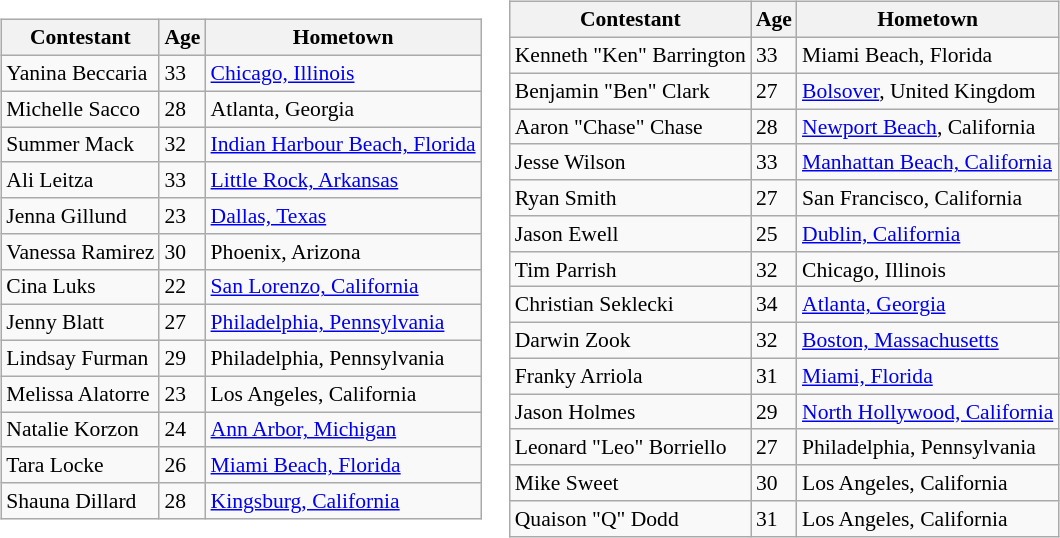<table>
<tr>
<td><br><table class="wikitable" style="font-size:90%;">
<tr>
<th>Contestant</th>
<th style="width:2px;;">Age</th>
<th>Hometown</th>
</tr>
<tr>
<td>Yanina Beccaria</td>
<td>33</td>
<td><a href='#'>Chicago, Illinois</a></td>
</tr>
<tr>
<td>Michelle Sacco</td>
<td>28</td>
<td>Atlanta, Georgia</td>
</tr>
<tr>
<td>Summer Mack</td>
<td>32</td>
<td><a href='#'>Indian Harbour Beach, Florida</a></td>
</tr>
<tr>
<td>Ali Leitza</td>
<td>33</td>
<td><a href='#'>Little Rock, Arkansas</a></td>
</tr>
<tr>
<td>Jenna Gillund</td>
<td>23</td>
<td><a href='#'>Dallas, Texas</a></td>
</tr>
<tr>
<td>Vanessa Ramirez</td>
<td>30</td>
<td>Phoenix, Arizona</td>
</tr>
<tr>
<td>Cina Luks</td>
<td>22</td>
<td><a href='#'>San Lorenzo, California</a></td>
</tr>
<tr>
<td>Jenny Blatt</td>
<td>27</td>
<td><a href='#'>Philadelphia, Pennsylvania</a></td>
</tr>
<tr>
<td>Lindsay Furman</td>
<td>29</td>
<td>Philadelphia, Pennsylvania</td>
</tr>
<tr>
<td>Melissa Alatorre</td>
<td>23</td>
<td>Los Angeles, California</td>
</tr>
<tr>
<td>Natalie Korzon</td>
<td>24</td>
<td><a href='#'>Ann Arbor, Michigan</a></td>
</tr>
<tr>
<td>Tara Locke</td>
<td>26</td>
<td><a href='#'>Miami Beach, Florida</a></td>
</tr>
<tr>
<td>Shauna Dillard</td>
<td>28</td>
<td><a href='#'>Kingsburg, California</a></td>
</tr>
</table>
</td>
<td><br><table class="wikitable" style="font-size:90%;">
<tr>
<th>Contestant</th>
<th style="width:2px;;">Age</th>
<th>Hometown</th>
</tr>
<tr>
<td>Kenneth "Ken" Barrington</td>
<td>33</td>
<td>Miami Beach, Florida</td>
</tr>
<tr>
<td>Benjamin "Ben" Clark</td>
<td>27</td>
<td><a href='#'>Bolsover</a>, United Kingdom</td>
</tr>
<tr>
<td>Aaron "Chase" Chase</td>
<td>28</td>
<td><a href='#'>Newport Beach</a>, California</td>
</tr>
<tr>
<td>Jesse Wilson</td>
<td>33</td>
<td><a href='#'>Manhattan Beach, California</a></td>
</tr>
<tr>
<td>Ryan Smith</td>
<td>27</td>
<td>San Francisco, California</td>
</tr>
<tr>
<td>Jason Ewell</td>
<td>25</td>
<td><a href='#'>Dublin, California</a></td>
</tr>
<tr>
<td>Tim Parrish</td>
<td>32</td>
<td>Chicago, Illinois</td>
</tr>
<tr>
<td>Christian Seklecki</td>
<td>34</td>
<td><a href='#'>Atlanta, Georgia</a></td>
</tr>
<tr>
<td>Darwin Zook</td>
<td>32</td>
<td><a href='#'>Boston, Massachusetts</a></td>
</tr>
<tr>
<td>Franky Arriola</td>
<td>31</td>
<td><a href='#'>Miami, Florida</a></td>
</tr>
<tr>
<td>Jason Holmes</td>
<td>29</td>
<td><a href='#'>North Hollywood, California</a></td>
</tr>
<tr>
<td>Leonard "Leo" Borriello</td>
<td>27</td>
<td>Philadelphia, Pennsylvania</td>
</tr>
<tr>
<td>Mike Sweet</td>
<td>30</td>
<td>Los Angeles, California</td>
</tr>
<tr>
<td>Quaison "Q" Dodd</td>
<td>31</td>
<td>Los Angeles, California</td>
</tr>
</table>
</td>
</tr>
</table>
